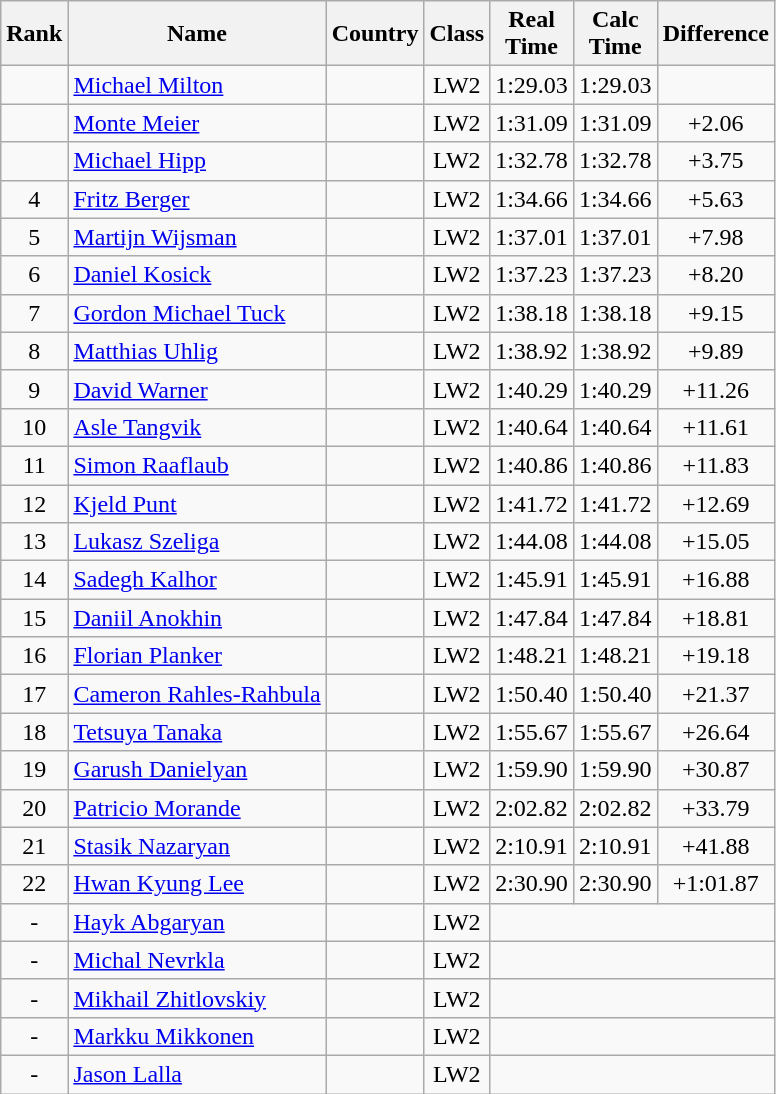<table class="wikitable sortable" style="text-align:center">
<tr>
<th>Rank</th>
<th>Name</th>
<th>Country</th>
<th>Class</th>
<th>Real<br>Time</th>
<th>Calc<br>Time</th>
<th Class="unsortable">Difference</th>
</tr>
<tr>
<td></td>
<td align=left><a href='#'>Michael Milton</a></td>
<td align=left></td>
<td>LW2</td>
<td>1:29.03</td>
<td>1:29.03</td>
</tr>
<tr>
<td></td>
<td align=left><a href='#'>Monte Meier</a></td>
<td align=left></td>
<td>LW2</td>
<td>1:31.09</td>
<td>1:31.09</td>
<td>+2.06</td>
</tr>
<tr>
<td></td>
<td align=left><a href='#'>Michael Hipp</a></td>
<td align=left></td>
<td>LW2</td>
<td>1:32.78</td>
<td>1:32.78</td>
<td>+3.75</td>
</tr>
<tr>
<td>4</td>
<td align=left><a href='#'>Fritz Berger</a></td>
<td align=left></td>
<td>LW2</td>
<td>1:34.66</td>
<td>1:34.66</td>
<td>+5.63</td>
</tr>
<tr>
<td>5</td>
<td align=left><a href='#'>Martijn Wijsman</a></td>
<td align=left></td>
<td>LW2</td>
<td>1:37.01</td>
<td>1:37.01</td>
<td>+7.98</td>
</tr>
<tr>
<td>6</td>
<td align=left><a href='#'>Daniel Kosick</a></td>
<td align=left></td>
<td>LW2</td>
<td>1:37.23</td>
<td>1:37.23</td>
<td>+8.20</td>
</tr>
<tr>
<td>7</td>
<td align=left><a href='#'>Gordon Michael Tuck</a></td>
<td align=left></td>
<td>LW2</td>
<td>1:38.18</td>
<td>1:38.18</td>
<td>+9.15</td>
</tr>
<tr>
<td>8</td>
<td align=left><a href='#'>Matthias Uhlig</a></td>
<td align=left></td>
<td>LW2</td>
<td>1:38.92</td>
<td>1:38.92</td>
<td>+9.89</td>
</tr>
<tr>
<td>9</td>
<td align=left><a href='#'>David Warner</a></td>
<td align=left></td>
<td>LW2</td>
<td>1:40.29</td>
<td>1:40.29</td>
<td>+11.26</td>
</tr>
<tr>
<td>10</td>
<td align=left><a href='#'>Asle Tangvik</a></td>
<td align=left></td>
<td>LW2</td>
<td>1:40.64</td>
<td>1:40.64</td>
<td>+11.61</td>
</tr>
<tr>
<td>11</td>
<td align=left><a href='#'>Simon Raaflaub</a></td>
<td align=left></td>
<td>LW2</td>
<td>1:40.86</td>
<td>1:40.86</td>
<td>+11.83</td>
</tr>
<tr>
<td>12</td>
<td align=left><a href='#'>Kjeld Punt</a></td>
<td align=left></td>
<td>LW2</td>
<td>1:41.72</td>
<td>1:41.72</td>
<td>+12.69</td>
</tr>
<tr>
<td>13</td>
<td align=left><a href='#'>Lukasz Szeliga</a></td>
<td align=left></td>
<td>LW2</td>
<td>1:44.08</td>
<td>1:44.08</td>
<td>+15.05</td>
</tr>
<tr>
<td>14</td>
<td align=left><a href='#'>Sadegh Kalhor</a></td>
<td align=left></td>
<td>LW2</td>
<td>1:45.91</td>
<td>1:45.91</td>
<td>+16.88</td>
</tr>
<tr>
<td>15</td>
<td align=left><a href='#'>Daniil Anokhin</a></td>
<td align=left></td>
<td>LW2</td>
<td>1:47.84</td>
<td>1:47.84</td>
<td>+18.81</td>
</tr>
<tr>
<td>16</td>
<td align=left><a href='#'>Florian Planker</a></td>
<td align=left></td>
<td>LW2</td>
<td>1:48.21</td>
<td>1:48.21</td>
<td>+19.18</td>
</tr>
<tr>
<td>17</td>
<td align=left><a href='#'>Cameron Rahles-Rahbula</a></td>
<td align=left></td>
<td>LW2</td>
<td>1:50.40</td>
<td>1:50.40</td>
<td>+21.37</td>
</tr>
<tr>
<td>18</td>
<td align=left><a href='#'>Tetsuya Tanaka</a></td>
<td align=left></td>
<td>LW2</td>
<td>1:55.67</td>
<td>1:55.67</td>
<td>+26.64</td>
</tr>
<tr>
<td>19</td>
<td align=left><a href='#'>Garush Danielyan</a></td>
<td align=left></td>
<td>LW2</td>
<td>1:59.90</td>
<td>1:59.90</td>
<td>+30.87</td>
</tr>
<tr>
<td>20</td>
<td align=left><a href='#'>Patricio Morande</a></td>
<td align=left></td>
<td>LW2</td>
<td>2:02.82</td>
<td>2:02.82</td>
<td>+33.79</td>
</tr>
<tr>
<td>21</td>
<td align=left><a href='#'>Stasik Nazaryan</a></td>
<td align=left></td>
<td>LW2</td>
<td>2:10.91</td>
<td>2:10.91</td>
<td>+41.88</td>
</tr>
<tr>
<td>22</td>
<td align=left><a href='#'>Hwan Kyung Lee</a></td>
<td align=left></td>
<td>LW2</td>
<td>2:30.90</td>
<td>2:30.90</td>
<td>+1:01.87</td>
</tr>
<tr>
<td>-</td>
<td align=left><a href='#'>Hayk Abgaryan</a></td>
<td align=left></td>
<td>LW2</td>
<td colspan=3></td>
</tr>
<tr>
<td>-</td>
<td align=left><a href='#'>Michal Nevrkla</a></td>
<td align=left></td>
<td>LW2</td>
<td colspan=3></td>
</tr>
<tr>
<td>-</td>
<td align=left><a href='#'>Mikhail Zhitlovskiy</a></td>
<td align=left></td>
<td>LW2</td>
<td colspan=3></td>
</tr>
<tr>
<td>-</td>
<td align=left><a href='#'>Markku Mikkonen</a></td>
<td align=left></td>
<td>LW2</td>
<td colspan=3></td>
</tr>
<tr>
<td>-</td>
<td align=left><a href='#'>Jason Lalla</a></td>
<td align=left></td>
<td>LW2</td>
<td colspan=3></td>
</tr>
</table>
